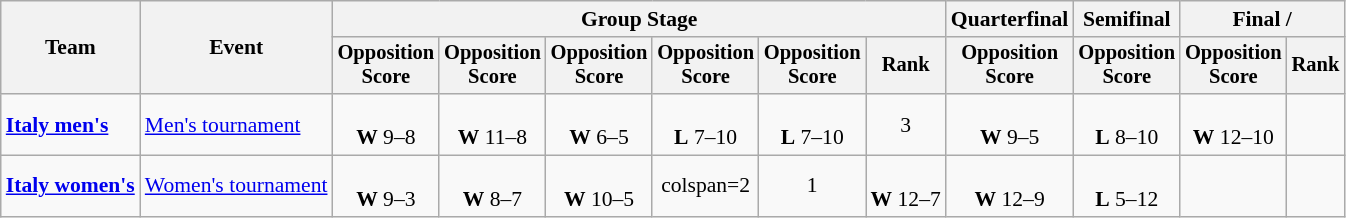<table class="wikitable" style="font-size:90%">
<tr>
<th rowspan=2>Team</th>
<th rowspan=2>Event</th>
<th colspan=6>Group Stage</th>
<th>Quarterfinal</th>
<th>Semifinal</th>
<th colspan=2>Final / </th>
</tr>
<tr style="font-size:95%">
<th>Opposition<br>Score</th>
<th>Opposition<br>Score</th>
<th>Opposition<br>Score</th>
<th>Opposition<br>Score</th>
<th>Opposition<br>Score</th>
<th>Rank</th>
<th>Opposition<br>Score</th>
<th>Opposition<br>Score</th>
<th>Opposition<br>Score</th>
<th>Rank</th>
</tr>
<tr align=center>
<td align=left><strong><a href='#'>Italy men's</a></strong></td>
<td align=left><a href='#'>Men's tournament</a></td>
<td><br><strong>W</strong> 9–8</td>
<td><br><strong>W</strong> 11–8</td>
<td><br><strong>W</strong> 6–5</td>
<td><br><strong>L</strong> 7–10</td>
<td><br><strong>L</strong> 7–10</td>
<td>3</td>
<td><br><strong>W</strong> 9–5</td>
<td><br><strong>L</strong> 8–10</td>
<td><br><strong>W</strong> 12–10</td>
<td></td>
</tr>
<tr align=center>
<td align=left><strong><a href='#'>Italy women's</a></strong></td>
<td align=left><a href='#'>Women's tournament</a></td>
<td><br><strong>W</strong> 9–3</td>
<td><br><strong>W</strong> 8–7</td>
<td><br><strong>W</strong> 10–5</td>
<td>colspan=2 </td>
<td>1</td>
<td><br><strong>W</strong> 12–7</td>
<td><br><strong>W</strong> 12–9</td>
<td><br><strong>L</strong> 5–12</td>
<td></td>
</tr>
</table>
